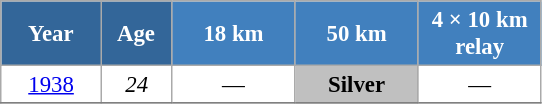<table class="wikitable" style="font-size:95%; text-align:center; border:grey solid 1px; border-collapse:collapse; background:#ffffff;">
<tr>
<th style="background-color:#369; color:white; width:60px;"> Year </th>
<th style="background-color:#369; color:white; width:40px;"> Age </th>
<th style="background-color:#4180be; color:white; width:75px;"> 18 km </th>
<th style="background-color:#4180be; color:white; width:75px;"> 50 km </th>
<th style="background-color:#4180be; color:white; width:75px;"> 4 × 10 km <br> relay </th>
</tr>
<tr>
<td><a href='#'>1938</a></td>
<td><em>24</em></td>
<td>—</td>
<td style="background:silver;"><strong>Silver</strong></td>
<td>—</td>
</tr>
<tr>
</tr>
</table>
